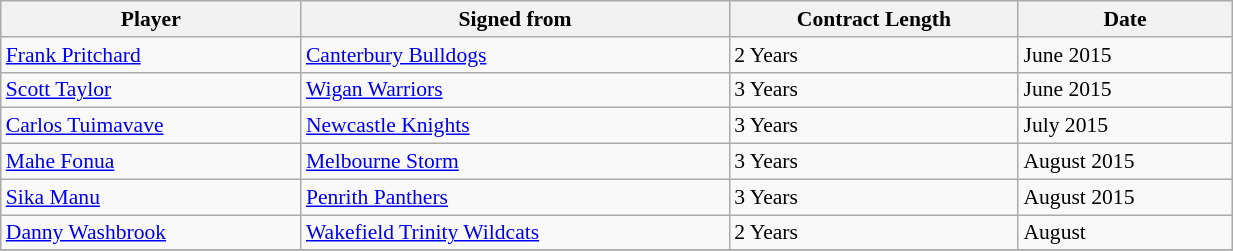<table class="wikitable"  style="width:65%; font-size:90%;">
<tr>
<th>Player</th>
<th>Signed from</th>
<th>Contract Length</th>
<th>Date</th>
</tr>
<tr>
<td> <a href='#'>Frank Pritchard</a></td>
<td><a href='#'>Canterbury Bulldogs</a></td>
<td>2 Years</td>
<td>June 2015</td>
</tr>
<tr>
<td> <a href='#'>Scott Taylor</a></td>
<td><a href='#'>Wigan Warriors</a></td>
<td>3 Years</td>
<td>June 2015</td>
</tr>
<tr>
<td> <a href='#'>Carlos Tuimavave</a></td>
<td><a href='#'>Newcastle Knights</a></td>
<td>3 Years</td>
<td>July 2015</td>
</tr>
<tr>
<td> <a href='#'>Mahe Fonua</a></td>
<td><a href='#'>Melbourne Storm</a></td>
<td>3 Years</td>
<td>August 2015</td>
</tr>
<tr>
<td> <a href='#'>Sika Manu</a></td>
<td><a href='#'>Penrith Panthers</a></td>
<td>3 Years</td>
<td>August 2015</td>
</tr>
<tr>
<td> <a href='#'>Danny Washbrook</a></td>
<td><a href='#'>Wakefield Trinity Wildcats</a></td>
<td>2 Years</td>
<td>August</td>
</tr>
<tr>
</tr>
</table>
